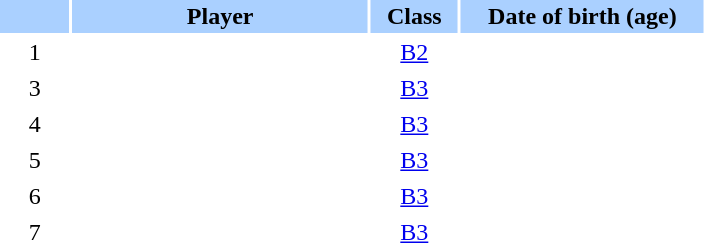<table class="sortable" border="0" cellspacing="2" cellpadding="2">
<tr style="background-color:#AAD0FF">
<th width=8%></th>
<th width=34%>Player</th>
<th width=10%>Class</th>
<th width=28%>Date of birth (age)</th>
</tr>
<tr>
<td style="text-align: center;">1</td>
<td></td>
<td style="text-align: center;"><a href='#'>B2</a></td>
<td style="text-align: center;"></td>
</tr>
<tr>
<td style="text-align: center;">3</td>
<td></td>
<td style="text-align: center;"><a href='#'>B3</a></td>
<td style="text-align: center;"></td>
</tr>
<tr>
<td style="text-align: center;">4</td>
<td></td>
<td style="text-align: center;"><a href='#'>B3</a></td>
<td style="text-align: center;"></td>
</tr>
<tr>
<td style="text-align: center;">5</td>
<td></td>
<td style="text-align: center;"><a href='#'>B3</a></td>
<td style="text-align: center;"></td>
</tr>
<tr>
<td style="text-align: center;">6</td>
<td></td>
<td style="text-align: center;"><a href='#'>B3</a></td>
<td style="text-align: center;"></td>
</tr>
<tr>
<td style="text-align: center;">7</td>
<td></td>
<td style="text-align: center;"><a href='#'>B3</a></td>
<td style="text-align: center;"></td>
</tr>
</table>
